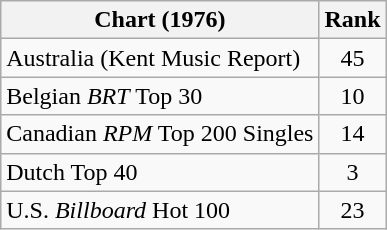<table class="wikitable sortable">
<tr>
<th>Chart (1976)</th>
<th>Rank</th>
</tr>
<tr>
<td>Australia (Kent Music Report)</td>
<td style="text-align:center;">45</td>
</tr>
<tr>
<td>Belgian <em>BRT</em> Top 30</td>
<td style="text-align:center;">10</td>
</tr>
<tr>
<td>Canadian <em>RPM</em> Top 200 Singles</td>
<td style="text-align:center;">14</td>
</tr>
<tr>
<td>Dutch Top 40</td>
<td style="text-align:center;">3</td>
</tr>
<tr>
<td>U.S. <em>Billboard</em> Hot 100</td>
<td style="text-align:center;">23</td>
</tr>
</table>
